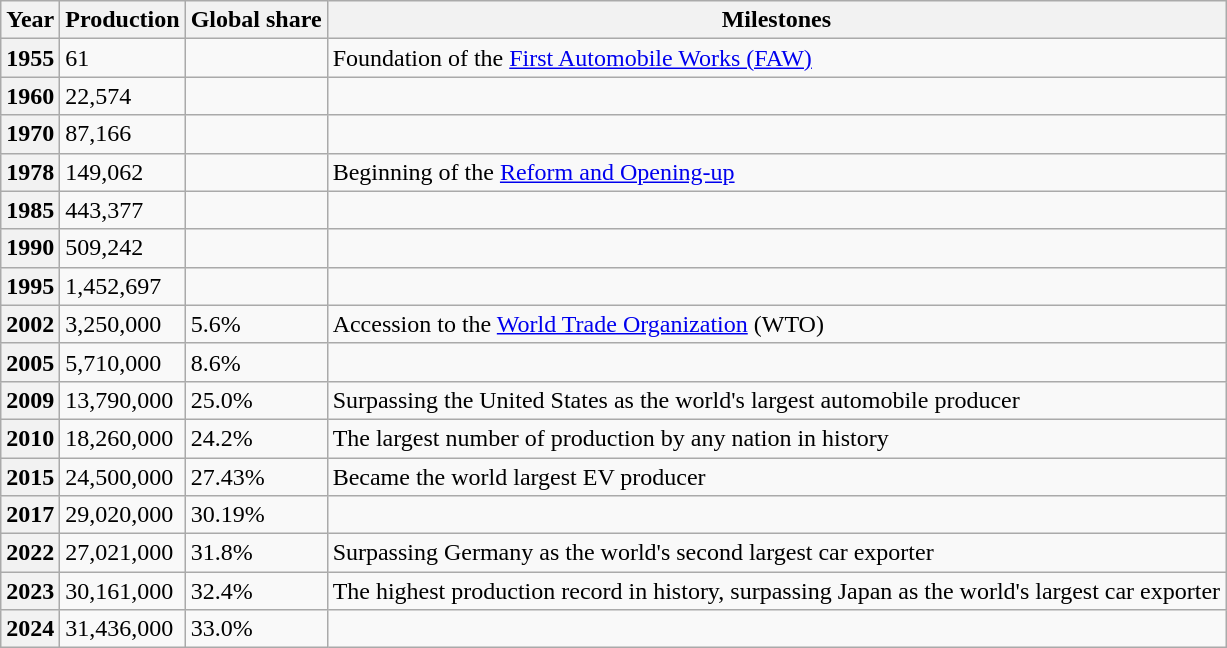<table class="wikitable">
<tr>
<th>Year</th>
<th>Production</th>
<th>Global share</th>
<th>Milestones</th>
</tr>
<tr>
<th>1955</th>
<td>61</td>
<td></td>
<td>Foundation of the <a href='#'>First Automobile Works (FAW)</a></td>
</tr>
<tr>
<th>1960</th>
<td>22,574</td>
<td></td>
<td></td>
</tr>
<tr>
<th>1970</th>
<td>87,166</td>
<td></td>
<td></td>
</tr>
<tr>
<th>1978</th>
<td>149,062</td>
<td></td>
<td>Beginning of the <a href='#'>Reform and Opening-up</a></td>
</tr>
<tr>
<th>1985</th>
<td>443,377</td>
<td></td>
<td></td>
</tr>
<tr>
<th>1990</th>
<td>509,242</td>
<td></td>
<td></td>
</tr>
<tr>
<th>1995</th>
<td>1,452,697</td>
<td></td>
<td></td>
</tr>
<tr>
<th>2002</th>
<td>3,250,000</td>
<td>5.6%</td>
<td>Accession to the <a href='#'>World Trade Organization</a> (WTO)</td>
</tr>
<tr>
<th>2005</th>
<td>5,710,000</td>
<td>8.6%</td>
<td></td>
</tr>
<tr>
<th>2009</th>
<td>13,790,000</td>
<td>25.0%</td>
<td>Surpassing the United States as the world's largest automobile producer</td>
</tr>
<tr>
<th>2010</th>
<td>18,260,000</td>
<td>24.2%</td>
<td>The largest number of production by any nation in history</td>
</tr>
<tr>
<th>2015</th>
<td>24,500,000</td>
<td>27.43%</td>
<td>Became the world largest EV producer</td>
</tr>
<tr>
<th>2017</th>
<td>29,020,000</td>
<td>30.19%</td>
<td></td>
</tr>
<tr>
<th>2022</th>
<td>27,021,000</td>
<td>31.8%</td>
<td>Surpassing Germany as the world's second largest car exporter</td>
</tr>
<tr>
<th>2023</th>
<td>30,161,000</td>
<td>32.4%</td>
<td>The highest production record in history, surpassing Japan as the world's largest car exporter</td>
</tr>
<tr>
<th>2024</th>
<td>31,436,000</td>
<td>33.0%</td>
<td></td>
</tr>
</table>
